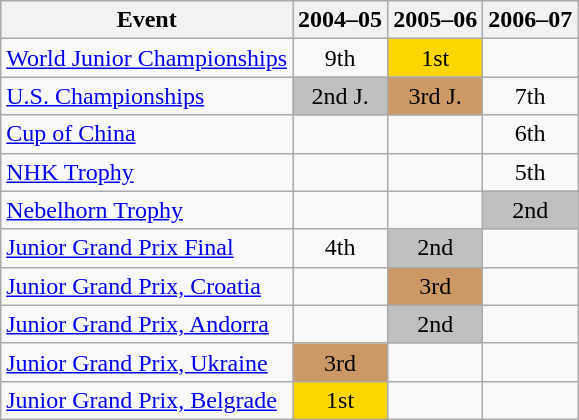<table class="wikitable" style="text-align:center">
<tr>
<th>Event</th>
<th>2004–05</th>
<th>2005–06</th>
<th>2006–07</th>
</tr>
<tr>
<td align=left><a href='#'>World Junior Championships</a></td>
<td>9th</td>
<td bgcolor=gold>1st</td>
<td></td>
</tr>
<tr>
<td align=left><a href='#'>U.S. Championships</a></td>
<td bgcolor="silver">2nd J.</td>
<td bgcolor=cc9966>3rd J.</td>
<td>7th</td>
</tr>
<tr>
<td align=left><a href='#'>Cup of China</a></td>
<td></td>
<td></td>
<td>6th</td>
</tr>
<tr>
<td align=left><a href='#'>NHK Trophy</a></td>
<td></td>
<td></td>
<td>5th</td>
</tr>
<tr>
<td align=left><a href='#'>Nebelhorn Trophy</a></td>
<td></td>
<td></td>
<td bgcolor=silver>2nd</td>
</tr>
<tr>
<td align=left><a href='#'>Junior Grand Prix Final</a></td>
<td>4th</td>
<td bgcolor=silver>2nd</td>
<td></td>
</tr>
<tr>
<td align=left><a href='#'>Junior Grand Prix, Croatia</a></td>
<td></td>
<td bgcolor=cc9966>3rd</td>
<td></td>
</tr>
<tr>
<td align=left><a href='#'>Junior Grand Prix, Andorra</a></td>
<td></td>
<td bgcolor=silver>2nd</td>
<td></td>
</tr>
<tr>
<td align=left><a href='#'>Junior Grand Prix, Ukraine</a></td>
<td bgcolor="cc9966">3rd</td>
<td></td>
<td></td>
</tr>
<tr>
<td align=left><a href='#'>Junior Grand Prix, Belgrade</a></td>
<td bgcolor="gold">1st</td>
<td></td>
<td></td>
</tr>
</table>
